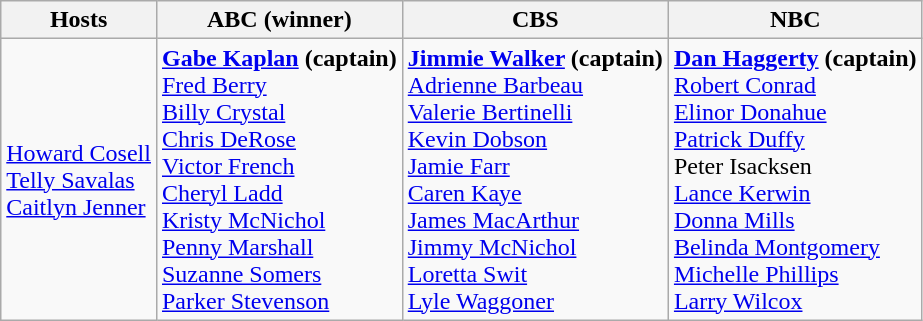<table class="wikitable">
<tr>
<th>Hosts</th>
<th>ABC (winner)</th>
<th>CBS</th>
<th>NBC</th>
</tr>
<tr>
<td><a href='#'>Howard Cosell</a><br><a href='#'>Telly Savalas</a><br><a href='#'>Caitlyn Jenner</a></td>
<td><strong><a href='#'>Gabe Kaplan</a> (captain)</strong><br><a href='#'>Fred Berry</a><br><a href='#'>Billy Crystal</a><br><a href='#'>Chris DeRose</a><br><a href='#'>Victor French</a><br><a href='#'>Cheryl Ladd</a><br><a href='#'>Kristy McNichol</a><br><a href='#'>Penny Marshall</a><br><a href='#'>Suzanne Somers</a><br><a href='#'>Parker Stevenson</a></td>
<td><strong><a href='#'>Jimmie Walker</a> (captain)</strong><br><a href='#'>Adrienne Barbeau</a><br><a href='#'>Valerie Bertinelli</a><br><a href='#'>Kevin Dobson</a><br><a href='#'>Jamie Farr</a><br><a href='#'>Caren Kaye</a><br><a href='#'>James MacArthur</a><br><a href='#'>Jimmy McNichol</a><br><a href='#'>Loretta Swit</a><br><a href='#'>Lyle Waggoner</a></td>
<td><strong><a href='#'>Dan Haggerty</a> (captain)</strong><br><a href='#'>Robert Conrad</a><br><a href='#'>Elinor Donahue</a><br><a href='#'>Patrick Duffy</a><br>Peter Isacksen<br><a href='#'>Lance Kerwin</a><br><a href='#'>Donna Mills</a><br><a href='#'>Belinda Montgomery</a><br><a href='#'>Michelle Phillips</a><br><a href='#'>Larry Wilcox</a></td>
</tr>
</table>
